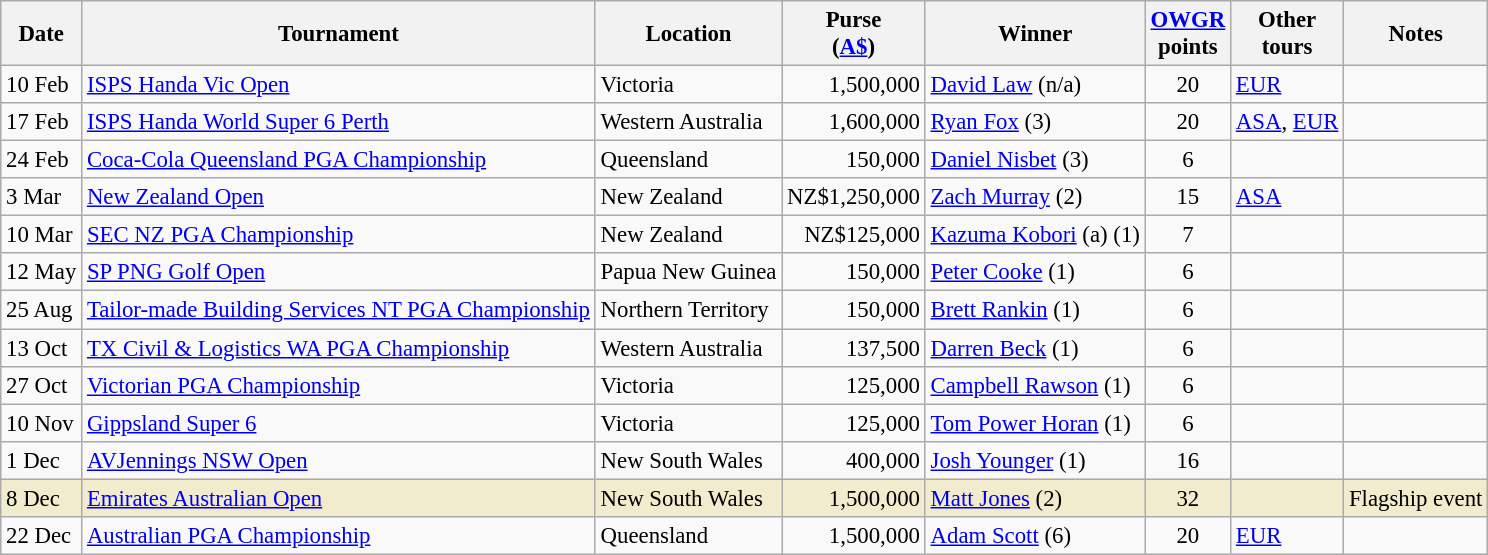<table class="wikitable" style="font-size:95%">
<tr>
<th>Date</th>
<th>Tournament</th>
<th>Location</th>
<th>Purse<br>(<a href='#'>A$</a>)</th>
<th>Winner</th>
<th><a href='#'>OWGR</a><br>points</th>
<th>Other<br>tours</th>
<th>Notes</th>
</tr>
<tr>
<td>10 Feb</td>
<td><a href='#'>ISPS Handa Vic Open</a></td>
<td>Victoria</td>
<td align=right>1,500,000</td>
<td> <a href='#'>David Law</a> (n/a)</td>
<td align=center>20</td>
<td><a href='#'>EUR</a></td>
<td></td>
</tr>
<tr>
<td>17 Feb</td>
<td><a href='#'>ISPS Handa World Super 6 Perth</a></td>
<td>Western Australia</td>
<td align=right>1,600,000</td>
<td> <a href='#'>Ryan Fox</a> (3)</td>
<td align=center>20</td>
<td><a href='#'>ASA</a>, <a href='#'>EUR</a></td>
<td></td>
</tr>
<tr>
<td>24 Feb</td>
<td><a href='#'>Coca-Cola Queensland PGA Championship</a></td>
<td>Queensland</td>
<td align=right>150,000</td>
<td> <a href='#'>Daniel Nisbet</a> (3)</td>
<td align=center>6</td>
<td></td>
<td></td>
</tr>
<tr>
<td>3 Mar</td>
<td><a href='#'>New Zealand Open</a></td>
<td>New Zealand</td>
<td align=right>NZ$1,250,000</td>
<td> <a href='#'>Zach Murray</a> (2)</td>
<td align=center>15</td>
<td><a href='#'>ASA</a></td>
<td></td>
</tr>
<tr>
<td>10 Mar</td>
<td><a href='#'>SEC NZ PGA Championship</a></td>
<td>New Zealand</td>
<td align=right>NZ$125,000</td>
<td> <a href='#'>Kazuma Kobori</a> (a) (1)</td>
<td align=center>7</td>
<td></td>
<td></td>
</tr>
<tr>
<td>12 May</td>
<td><a href='#'>SP PNG Golf Open</a></td>
<td>Papua New Guinea</td>
<td align=right>150,000</td>
<td> <a href='#'>Peter Cooke</a> (1)</td>
<td align=center>6</td>
<td></td>
<td></td>
</tr>
<tr>
<td>25 Aug</td>
<td><a href='#'>Tailor-made Building Services NT PGA Championship</a></td>
<td>Northern Territory</td>
<td align=right>150,000</td>
<td> <a href='#'>Brett Rankin</a> (1)</td>
<td align=center>6</td>
<td></td>
<td></td>
</tr>
<tr>
<td>13 Oct</td>
<td><a href='#'>TX Civil & Logistics WA PGA Championship</a></td>
<td>Western Australia</td>
<td align=right>137,500</td>
<td> <a href='#'>Darren Beck</a> (1)</td>
<td align=center>6</td>
<td></td>
<td></td>
</tr>
<tr>
<td>27 Oct</td>
<td><a href='#'>Victorian PGA Championship</a></td>
<td>Victoria</td>
<td align=right>125,000</td>
<td> <a href='#'>Campbell Rawson</a> (1)</td>
<td align=center>6</td>
<td></td>
<td></td>
</tr>
<tr>
<td>10 Nov</td>
<td><a href='#'>Gippsland Super 6</a></td>
<td>Victoria</td>
<td align=right>125,000</td>
<td> <a href='#'>Tom Power Horan</a> (1)</td>
<td align=center>6</td>
<td></td>
<td></td>
</tr>
<tr>
<td>1 Dec</td>
<td><a href='#'>AVJennings NSW Open</a></td>
<td>New South Wales</td>
<td align=right>400,000</td>
<td> <a href='#'>Josh Younger</a> (1)</td>
<td align=center>16</td>
<td></td>
<td></td>
</tr>
<tr style="background:#f2ecce;">
<td>8 Dec</td>
<td><a href='#'>Emirates Australian Open</a></td>
<td>New South Wales</td>
<td align=right>1,500,000</td>
<td> <a href='#'>Matt Jones</a> (2)</td>
<td align=center>32</td>
<td></td>
<td>Flagship event</td>
</tr>
<tr>
<td>22 Dec</td>
<td><a href='#'>Australian PGA Championship</a></td>
<td>Queensland</td>
<td align=right>1,500,000</td>
<td> <a href='#'>Adam Scott</a> (6)</td>
<td align=center>20</td>
<td><a href='#'>EUR</a></td>
<td></td>
</tr>
</table>
